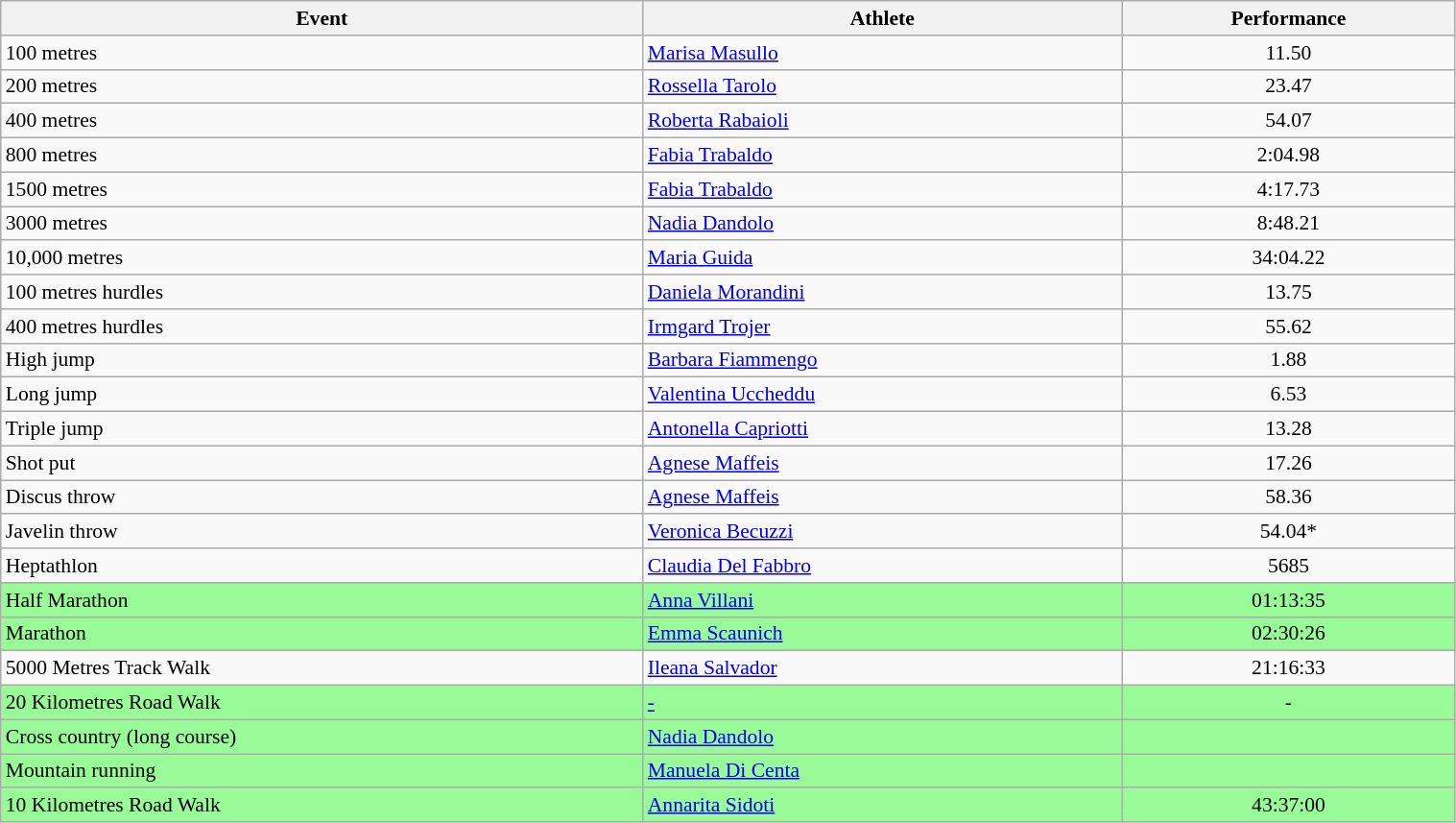<table class="wikitable" width=80% style="font-size:90%; text-align:left;">
<tr>
<th>Event</th>
<th>Athlete</th>
<th>Performance</th>
</tr>
<tr>
<td>100 metres</td>
<td><a href='#'>Marisa Masullo</a></td>
<td align=center>11.50</td>
</tr>
<tr>
<td>200 metres</td>
<td><a href='#'>Rossella Tarolo</a></td>
<td align=center>23.47</td>
</tr>
<tr>
<td>400 metres</td>
<td><a href='#'>Roberta Rabaioli</a></td>
<td align=center>54.07</td>
</tr>
<tr>
<td>800 metres</td>
<td><a href='#'>Fabia Trabaldo</a></td>
<td align=center>2:04.98</td>
</tr>
<tr>
<td>1500 metres</td>
<td><a href='#'>Fabia Trabaldo</a></td>
<td align=center>4:17.73</td>
</tr>
<tr>
<td>3000 metres</td>
<td><a href='#'>Nadia Dandolo</a></td>
<td align=center>8:48.21</td>
</tr>
<tr>
<td>10,000 metres</td>
<td><a href='#'>Maria Guida</a></td>
<td align=center>34:04.22</td>
</tr>
<tr>
<td>100 metres hurdles</td>
<td><a href='#'>Daniela Morandini</a></td>
<td align=center>13.75</td>
</tr>
<tr>
<td>400 metres hurdles</td>
<td><a href='#'>Irmgard Trojer</a></td>
<td align=center>55.62</td>
</tr>
<tr>
<td>High jump</td>
<td><a href='#'>Barbara Fiammengo</a></td>
<td align=center>1.88</td>
</tr>
<tr>
<td>Long jump</td>
<td><a href='#'>Valentina Uccheddu</a></td>
<td align=center>6.53</td>
</tr>
<tr>
<td>Triple jump</td>
<td><a href='#'>Antonella Capriotti</a></td>
<td align=center>13.28</td>
</tr>
<tr>
<td>Shot put</td>
<td><a href='#'>Agnese Maffeis</a></td>
<td align=center>17.26</td>
</tr>
<tr>
<td>Discus throw</td>
<td><a href='#'>Agnese Maffeis</a></td>
<td align=center>58.36</td>
</tr>
<tr>
<td>Javelin throw</td>
<td><a href='#'>Veronica Becuzzi</a></td>
<td align=center>54.04*</td>
</tr>
<tr>
<td>Heptathlon</td>
<td><a href='#'>Claudia Del Fabbro</a></td>
<td align=center>5685</td>
</tr>
<tr bgcolor=palegreen>
<td>Half Marathon</td>
<td><a href='#'>Anna Villani</a></td>
<td align=center>01:13:35</td>
</tr>
<tr bgcolor=palegreen>
<td>Marathon</td>
<td><a href='#'>Emma Scaunich</a></td>
<td align=center>02:30:26</td>
</tr>
<tr>
<td>5000 Metres Track Walk</td>
<td><a href='#'>Ileana Salvador</a></td>
<td align=center>21:16:33</td>
</tr>
<tr bgcolor=palegreen>
<td>20 Kilometres Road Walk</td>
<td><a href='#'>-</a></td>
<td align=center>-</td>
</tr>
<tr bgcolor=palegreen>
<td>Cross country (long course)</td>
<td><a href='#'>Nadia Dandolo</a></td>
<td align=center></td>
</tr>
<tr bgcolor=palegreen>
<td>Mountain running</td>
<td><a href='#'>Manuela Di Centa</a></td>
<td align=center></td>
</tr>
<tr bgcolor=palegreen>
<td>10 Kilometres Road Walk</td>
<td><a href='#'>Annarita Sidoti</a></td>
<td align=center>43:37:00</td>
</tr>
</table>
